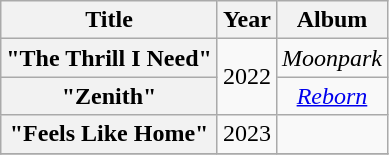<table class="wikitable plainrowheaders" style="text-align:center;">
<tr>
<th scope="col">Title</th>
<th scope="col">Year</th>
<th scope="col">Album</th>
</tr>
<tr>
<th scope="row">"The Thrill I Need"<br></th>
<td rowspan="2">2022</td>
<td><em>Moonpark</em></td>
</tr>
<tr>
<th scope="row">"Zenith"<br></th>
<td><em><a href='#'>Reborn</a></em></td>
</tr>
<tr>
<th scope="row">"Feels Like Home"<br></th>
<td>2023</td>
<td></td>
</tr>
<tr>
</tr>
</table>
